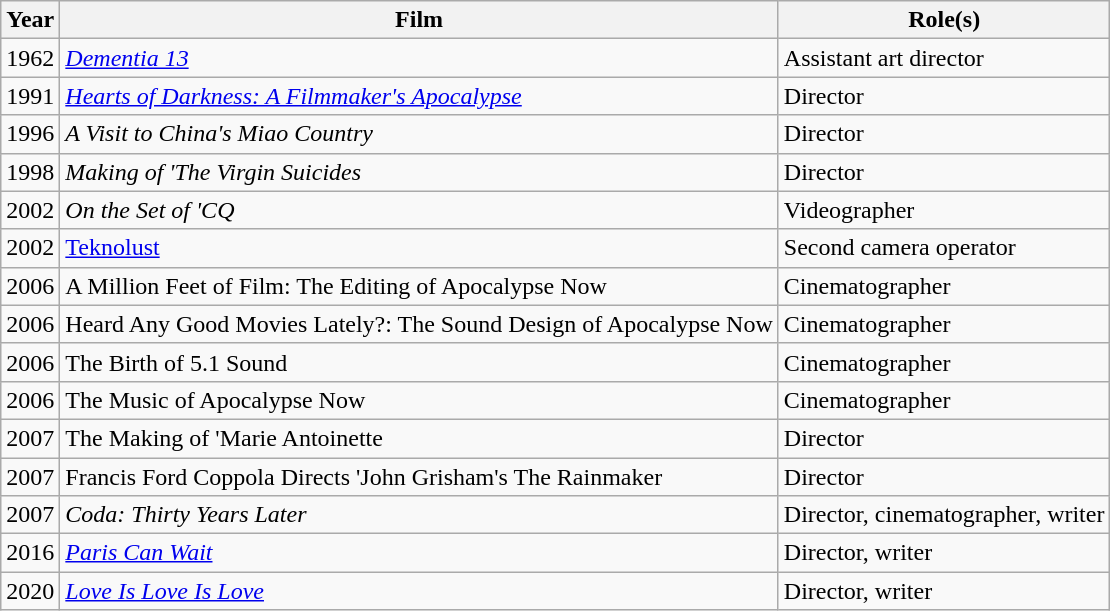<table class="wikitable sortable">
<tr>
<th>Year</th>
<th>Film</th>
<th>Role(s)</th>
</tr>
<tr>
<td>1962</td>
<td><em><a href='#'>Dementia 13</a></em></td>
<td>Assistant art director</td>
</tr>
<tr>
<td>1991</td>
<td><em><a href='#'>Hearts of Darkness: A Filmmaker's Apocalypse</a></em></td>
<td>Director</td>
</tr>
<tr>
<td>1996</td>
<td><em>A Visit to China's Miao Country</em></td>
<td>Director</td>
</tr>
<tr>
<td>1998</td>
<td><em>Making of 'The Virgin Suicides</em></td>
<td>Director</td>
</tr>
<tr>
<td>2002</td>
<td><em>On the Set of 'CQ<strong></td>
<td>Videographer</td>
</tr>
<tr>
<td>2002</td>
<td></em><a href='#'>Teknolust</a><em></td>
<td>Second camera operator</td>
</tr>
<tr>
<td>2006</td>
<td></em>A Million Feet of Film: The Editing of Apocalypse Now<em></td>
<td>Cinematographer</td>
</tr>
<tr>
<td>2006</td>
<td></em>Heard Any Good Movies Lately?: The Sound Design of Apocalypse Now<em></td>
<td>Cinematographer</td>
</tr>
<tr>
<td>2006</td>
<td></em>The Birth of 5.1 Sound<em></td>
<td>Cinematographer</td>
</tr>
<tr>
<td>2006</td>
<td></em>The Music of Apocalypse Now<em></td>
<td>Cinematographer</td>
</tr>
<tr>
<td>2007</td>
<td></em>The Making of 'Marie Antoinette<em></td>
<td>Director</td>
</tr>
<tr>
<td>2007</td>
<td></em>Francis Ford Coppola Directs 'John Grisham's The Rainmaker</strong></td>
<td>Director</td>
</tr>
<tr>
<td>2007</td>
<td><em>Coda: Thirty Years Later</em></td>
<td>Director, cinematographer, writer</td>
</tr>
<tr>
<td>2016</td>
<td><em><a href='#'>Paris Can Wait</a></em></td>
<td>Director, writer</td>
</tr>
<tr>
<td>2020</td>
<td><em><a href='#'>Love Is Love Is Love</a></em></td>
<td>Director, writer</td>
</tr>
</table>
